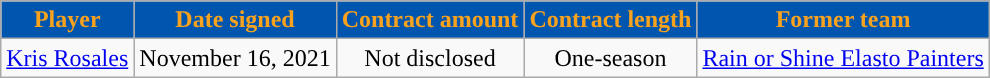<table class="wikitable sortable sortable">
<tr>
<th style="background:#0055AF; color:#F9A21D; ">Player</th>
<th style="background:#0055AF; color:#F9A21D; ">Date signed</th>
<th style="background:#0055AF; color:#F9A21D; ">Contract amount</th>
<th style="background:#0055AF; color:#F9A21D; ">Contract length</th>
<th style="background:#0055AF; color:#F9A21D; ">Former team</th>
</tr>
<tr>
<td align=center><a href='#'>Kris Rosales</a></td>
<td align=center>November 16, 2021</td>
<td align=center>Not disclosed</td>
<td align=center>One-season</td>
<td align=center><a href='#'>Rain or Shine Elasto Painters</a></td>
</tr>
</table>
